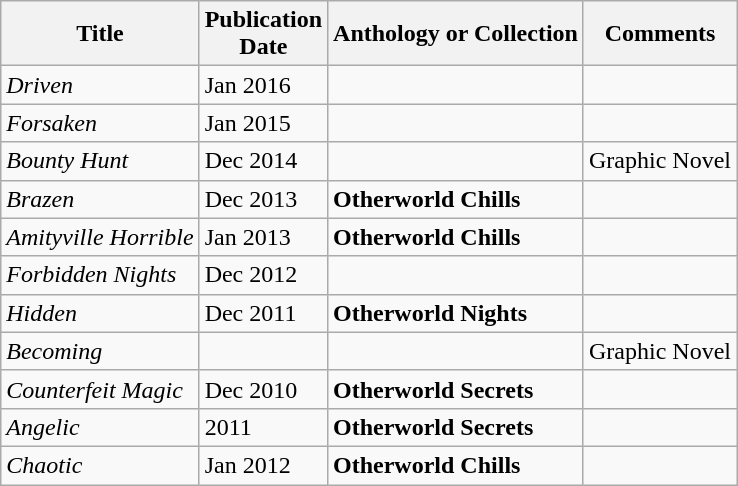<table class="wikitable">
<tr>
<th>Title</th>
<th>Publication<br>Date</th>
<th>Anthology or Collection</th>
<th>Comments</th>
</tr>
<tr>
<td><em>Driven</em></td>
<td>Jan 2016</td>
<td></td>
<td></td>
</tr>
<tr>
<td><em>Forsaken</em></td>
<td>Jan 2015</td>
<td></td>
<td></td>
</tr>
<tr>
<td><em>Bounty Hunt</em></td>
<td>Dec 2014</td>
<td></td>
<td>Graphic Novel</td>
</tr>
<tr>
<td><em>Brazen</em></td>
<td>Dec 2013</td>
<td><strong>Otherworld Chills</strong></td>
<td></td>
</tr>
<tr>
<td><em>Amityville Horrible</em></td>
<td>Jan 2013</td>
<td><strong>Otherworld Chills</strong></td>
<td></td>
</tr>
<tr>
<td><em>Forbidden Nights</em></td>
<td>Dec 2012</td>
<td></td>
<td></td>
</tr>
<tr>
<td><em>Hidden</em></td>
<td>Dec 2011</td>
<td><strong>Otherworld Nights</strong></td>
<td></td>
</tr>
<tr>
<td><em>Becoming</em></td>
<td></td>
<td></td>
<td>Graphic Novel</td>
</tr>
<tr>
<td><em>Counterfeit Magic</em></td>
<td>Dec 2010</td>
<td><strong>Otherworld Secrets</strong></td>
<td></td>
</tr>
<tr>
<td><em>Angelic</em></td>
<td>2011</td>
<td><strong>Otherworld Secrets</strong></td>
<td></td>
</tr>
<tr>
<td><em>Chaotic</em></td>
<td>Jan 2012</td>
<td><strong>Otherworld Chills</strong></td>
<td></td>
</tr>
</table>
